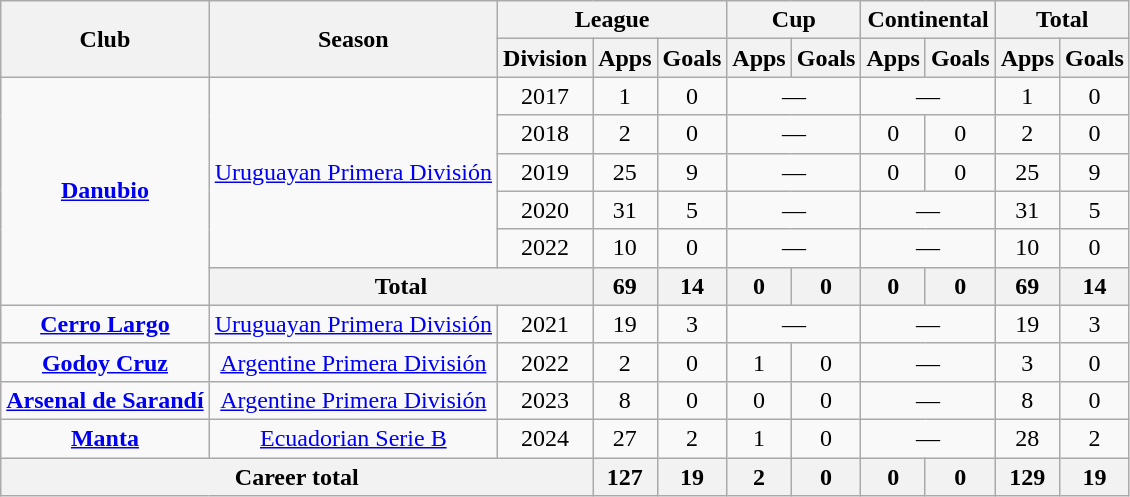<table class="wikitable" Style="text-align: center">
<tr>
<th rowspan="2">Club</th>
<th rowspan="2">Season</th>
<th colspan="3">League</th>
<th colspan="2">Cup</th>
<th colspan="2">Continental</th>
<th colspan="2">Total</th>
</tr>
<tr>
<th>Division</th>
<th>Apps</th>
<th>Goals</th>
<th>Apps</th>
<th>Goals</th>
<th>Apps</th>
<th>Goals</th>
<th>Apps</th>
<th>Goals</th>
</tr>
<tr>
<td rowspan="6"><strong><a href='#'>Danubio</a></strong></td>
<td rowspan="5"><a href='#'>Uruguayan Primera División</a></td>
<td>2017</td>
<td>1</td>
<td>0</td>
<td colspan="2">—</td>
<td colspan="2">—</td>
<td>1</td>
<td>0</td>
</tr>
<tr>
<td>2018</td>
<td>2</td>
<td>0</td>
<td colspan="2">—</td>
<td>0</td>
<td>0</td>
<td>2</td>
<td>0</td>
</tr>
<tr>
<td>2019</td>
<td>25</td>
<td>9</td>
<td colspan="2">—</td>
<td>0</td>
<td>0</td>
<td>25</td>
<td>9</td>
</tr>
<tr>
<td>2020</td>
<td>31</td>
<td>5</td>
<td colspan="2">—</td>
<td colspan="2">—</td>
<td>31</td>
<td>5</td>
</tr>
<tr>
<td>2022</td>
<td>10</td>
<td>0</td>
<td colspan="2">—</td>
<td colspan="2">—</td>
<td>10</td>
<td>0</td>
</tr>
<tr>
<th colspan="2">Total</th>
<th>69</th>
<th>14</th>
<th>0</th>
<th>0</th>
<th>0</th>
<th>0</th>
<th>69</th>
<th>14</th>
</tr>
<tr>
<td><strong><a href='#'>Cerro Largo</a></strong></td>
<td><a href='#'>Uruguayan Primera División</a></td>
<td>2021</td>
<td>19</td>
<td>3</td>
<td colspan="2">—</td>
<td colspan="2">—</td>
<td>19</td>
<td>3</td>
</tr>
<tr>
<td><strong><a href='#'>Godoy Cruz</a></strong></td>
<td><a href='#'>Argentine Primera División</a></td>
<td>2022</td>
<td>2</td>
<td>0</td>
<td>1</td>
<td>0</td>
<td colspan="2">—</td>
<td>3</td>
<td>0</td>
</tr>
<tr>
<td><strong><a href='#'>Arsenal de Sarandí</a></strong></td>
<td><a href='#'>Argentine Primera División</a></td>
<td>2023</td>
<td>8</td>
<td>0</td>
<td>0</td>
<td>0</td>
<td colspan="2">—</td>
<td>8</td>
<td>0</td>
</tr>
<tr>
<td><strong><a href='#'>Manta</a></strong></td>
<td><a href='#'>Ecuadorian Serie B</a></td>
<td>2024</td>
<td>27</td>
<td>2</td>
<td>1</td>
<td>0</td>
<td colspan="2">—</td>
<td>28</td>
<td>2</td>
</tr>
<tr>
<th colspan="3">Career total</th>
<th>127</th>
<th>19</th>
<th>2</th>
<th>0</th>
<th>0</th>
<th>0</th>
<th>129</th>
<th>19</th>
</tr>
</table>
